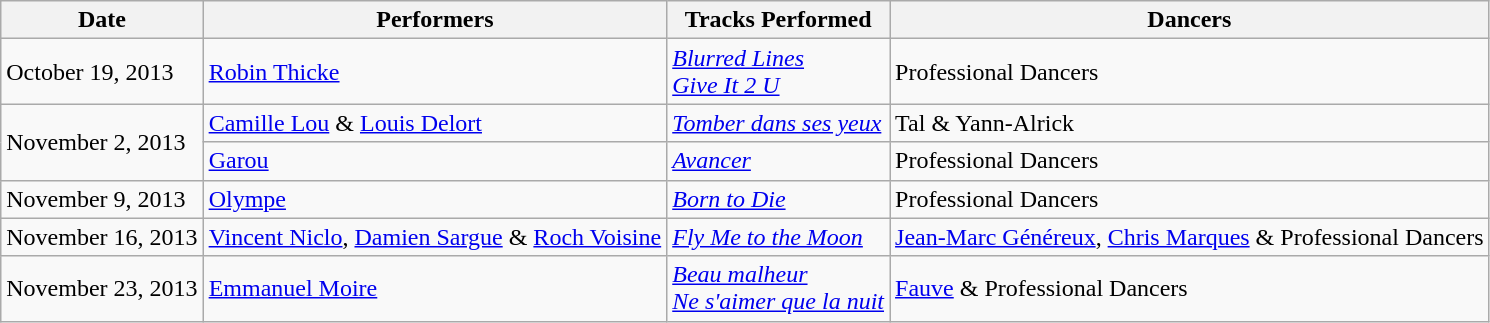<table class="wikitable">
<tr>
<th>Date</th>
<th>Performers</th>
<th>Tracks Performed</th>
<th>Dancers</th>
</tr>
<tr>
<td>October 19, 2013</td>
<td><a href='#'>Robin Thicke</a></td>
<td><em><a href='#'>Blurred Lines</a></em><br><em><a href='#'>Give It 2 U</a></em></td>
<td>Professional Dancers</td>
</tr>
<tr>
<td rowspan="2">November 2, 2013</td>
<td><a href='#'>Camille Lou</a> & <a href='#'>Louis Delort</a></td>
<td><em><a href='#'>Tomber dans ses yeux</a></em></td>
<td>Tal & Yann-Alrick</td>
</tr>
<tr>
<td><a href='#'>Garou</a></td>
<td><em><a href='#'>Avancer</a></em></td>
<td>Professional Dancers</td>
</tr>
<tr>
<td>November 9, 2013</td>
<td><a href='#'>Olympe</a></td>
<td><em><a href='#'>Born to Die</a></em></td>
<td>Professional Dancers</td>
</tr>
<tr>
<td>November 16, 2013</td>
<td><a href='#'>Vincent Niclo</a>, <a href='#'>Damien Sargue</a> & <a href='#'>Roch Voisine</a></td>
<td><em><a href='#'>Fly Me to the Moon</a></em></td>
<td><a href='#'>Jean-Marc Généreux</a>, <a href='#'>Chris Marques</a> & Professional Dancers</td>
</tr>
<tr>
<td>November 23, 2013</td>
<td><a href='#'>Emmanuel Moire</a></td>
<td><em><a href='#'>Beau malheur</a></em><br><em><a href='#'>Ne s'aimer que la nuit</a></em></td>
<td><a href='#'>Fauve</a> & Professional Dancers</td>
</tr>
</table>
